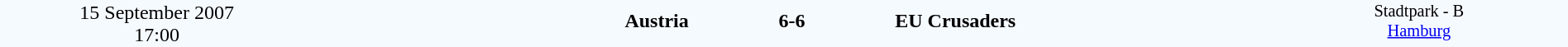<table style="width: 100%; background:#F5FAFF;" cellspacing="0">
<tr>
<td align=center rowspan=3 width=20%>15 September 2007<br>17:00</td>
</tr>
<tr>
<td width=24% align=right><strong>Austria</strong></td>
<td align=center width=13%><strong>6-6</strong></td>
<td width=24%><strong>EU Crusaders</strong></td>
<td style=font-size:85% rowspan=3 valign=top align=center>Stadtpark - B <br><a href='#'>Hamburg</a></td>
</tr>
<tr style=font-size:85%>
<td align=right></td>
<td align=center></td>
<td></td>
</tr>
</table>
